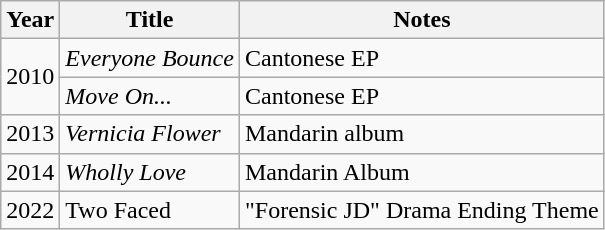<table class="wikitable sortable">
<tr>
<th>Year</th>
<th>Title</th>
<th class="unsortable">Notes</th>
</tr>
<tr>
<td rowspan=2>2010</td>
<td><em>Everyone Bounce</em></td>
<td>Cantonese EP</td>
</tr>
<tr>
<td><em>Move On...</em></td>
<td>Cantonese EP</td>
</tr>
<tr>
<td>2013</td>
<td><em>Vernicia Flower</em></td>
<td>Mandarin album</td>
</tr>
<tr>
<td>2014</td>
<td><em>Wholly Love</em></td>
<td>Mandarin Album</td>
</tr>
<tr>
<td>2022</td>
<td>Two Faced</td>
<td>"Forensic JD" Drama Ending Theme</td>
</tr>
</table>
